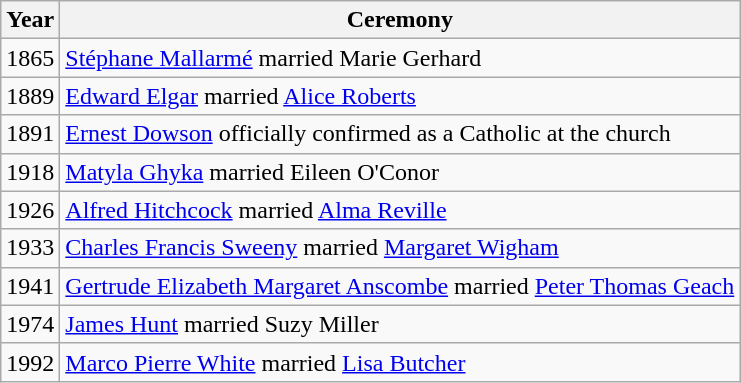<table class="wikitable">
<tr>
<th>Year</th>
<th>Ceremony</th>
</tr>
<tr>
<td>1865</td>
<td><a href='#'>Stéphane Mallarmé</a> married Marie Gerhard</td>
</tr>
<tr>
<td>1889</td>
<td><a href='#'>Edward Elgar</a> married <a href='#'>Alice Roberts</a></td>
</tr>
<tr>
<td>1891</td>
<td><a href='#'>Ernest Dowson</a> officially confirmed as a Catholic at the church</td>
</tr>
<tr>
<td>1918</td>
<td><a href='#'>Matyla Ghyka</a> married Eileen O'Conor</td>
</tr>
<tr>
<td>1926</td>
<td><a href='#'>Alfred Hitchcock</a> married <a href='#'>Alma Reville</a></td>
</tr>
<tr>
<td>1933</td>
<td><a href='#'>Charles Francis Sweeny</a> married <a href='#'>Margaret Wigham</a></td>
</tr>
<tr>
<td>1941</td>
<td><a href='#'>Gertrude Elizabeth Margaret Anscombe</a> married <a href='#'>Peter Thomas Geach</a></td>
</tr>
<tr>
<td>1974</td>
<td><a href='#'>James Hunt</a> married Suzy Miller</td>
</tr>
<tr>
<td>1992</td>
<td><a href='#'>Marco Pierre White</a> married <a href='#'>Lisa Butcher</a></td>
</tr>
</table>
